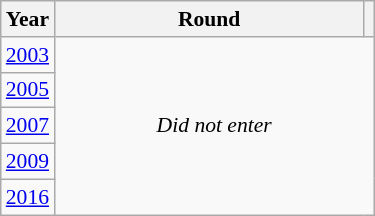<table class="wikitable" style="text-align: center; font-size:90%">
<tr>
<th>Year</th>
<th style="width:200px">Round</th>
<th></th>
</tr>
<tr>
<td><a href='#'>2003</a></td>
<td colspan="2" rowspan="5"><em>Did not enter</em></td>
</tr>
<tr>
<td><a href='#'>2005</a></td>
</tr>
<tr>
<td><a href='#'>2007</a></td>
</tr>
<tr>
<td><a href='#'>2009</a></td>
</tr>
<tr>
<td><a href='#'>2016</a></td>
</tr>
</table>
